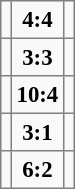<table bgcolor="#f9f9f9" cellpadding="3" cellspacing="0" border="1" style="font-size: 95%; border: gray solid 1px; border-collapse: collapse; background: #f9f9f9;">
<tr>
<td></td>
<td align="center"><strong>4:4</strong></td>
<td></td>
</tr>
<tr>
<td></td>
<td align="center"><strong>3:3</strong></td>
<td></td>
</tr>
<tr>
<td></td>
<td align="center"><strong>10:4</strong></td>
<td></td>
</tr>
<tr>
<td></td>
<td align="center"><strong>3:1</strong></td>
<td></td>
</tr>
<tr>
<td></td>
<td align="center"><strong>6:2</strong></td>
<td></td>
</tr>
</table>
